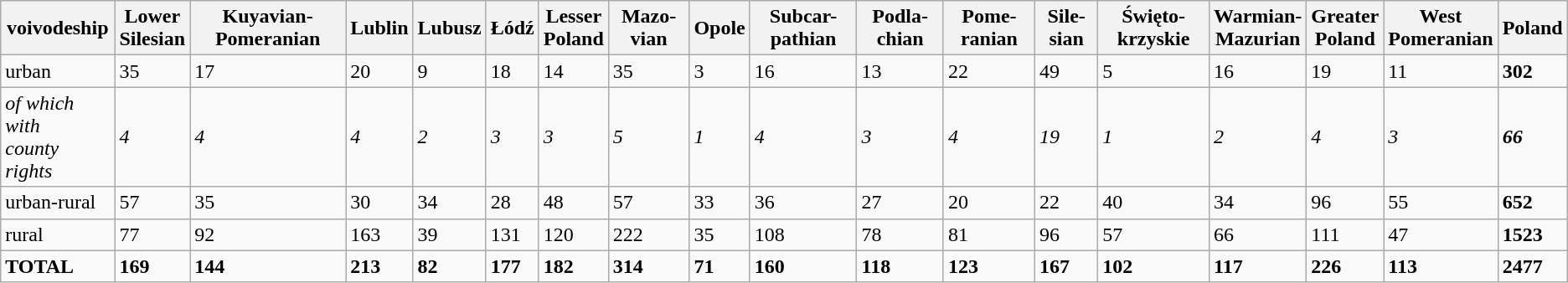<table class="wikitable">
<tr>
<th>voivodeship</th>
<th>Lower<br>Silesian</th>
<th>Kuyavian-Pomeranian</th>
<th>Lublin</th>
<th>Lubusz</th>
<th>Łódź</th>
<th>Lesser<br>Poland</th>
<th>Mazo-vian</th>
<th>Opole</th>
<th>Subcar-pathian</th>
<th>Podla-chian</th>
<th>Pome-ranian</th>
<th>Sile-sian</th>
<th>Święto-krzyskie</th>
<th>Warmian-<br>Mazurian</th>
<th>Greater<br>Poland</th>
<th>West<br>Pomeranian</th>
<th>Poland</th>
</tr>
<tr>
<td>urban</td>
<td>35</td>
<td>17</td>
<td>20</td>
<td>9</td>
<td>18</td>
<td>14</td>
<td>35</td>
<td>3</td>
<td>16</td>
<td>13</td>
<td>22</td>
<td>49</td>
<td>5</td>
<td>16</td>
<td>19</td>
<td>11</td>
<td><strong>302</strong></td>
</tr>
<tr>
<td><em>of which with</em><br><em>county rights</em></td>
<td><em>4</em></td>
<td><em>4</em></td>
<td><em>4</em></td>
<td><em>2</em></td>
<td><em>3</em></td>
<td><em>3</em></td>
<td><em>5</em></td>
<td><em>1</em></td>
<td><em>4</em></td>
<td><em>3</em></td>
<td><em>4</em></td>
<td><em>19</em></td>
<td><em>1</em></td>
<td><em>2</em></td>
<td><em>4</em></td>
<td><em>3</em></td>
<td><strong><em>66</em></strong></td>
</tr>
<tr>
<td>urban-rural</td>
<td>57</td>
<td>35</td>
<td>30</td>
<td>34</td>
<td>28</td>
<td>48</td>
<td>57</td>
<td>33</td>
<td>36</td>
<td>27</td>
<td>20</td>
<td>22</td>
<td>40</td>
<td>34</td>
<td>96</td>
<td>55</td>
<td><strong>652</strong></td>
</tr>
<tr>
<td>rural</td>
<td>77</td>
<td>92</td>
<td>163</td>
<td>39</td>
<td>131</td>
<td>120</td>
<td>222</td>
<td>35</td>
<td>108</td>
<td>78</td>
<td>81</td>
<td>96</td>
<td>57</td>
<td>66</td>
<td>111</td>
<td>47</td>
<td><strong>1523</strong></td>
</tr>
<tr>
<td><strong>TOTAL</strong></td>
<td><strong>169</strong></td>
<td><strong>144</strong></td>
<td><strong>213</strong></td>
<td><strong>82</strong></td>
<td><strong>177</strong></td>
<td><strong>182</strong></td>
<td><strong>314</strong></td>
<td><strong>71</strong></td>
<td><strong>160</strong></td>
<td><strong>118</strong></td>
<td><strong>123</strong></td>
<td><strong>167</strong></td>
<td><strong>102</strong></td>
<td><strong>117</strong></td>
<td><strong>226</strong></td>
<td><strong>113</strong></td>
<td><strong>2477</strong></td>
</tr>
</table>
